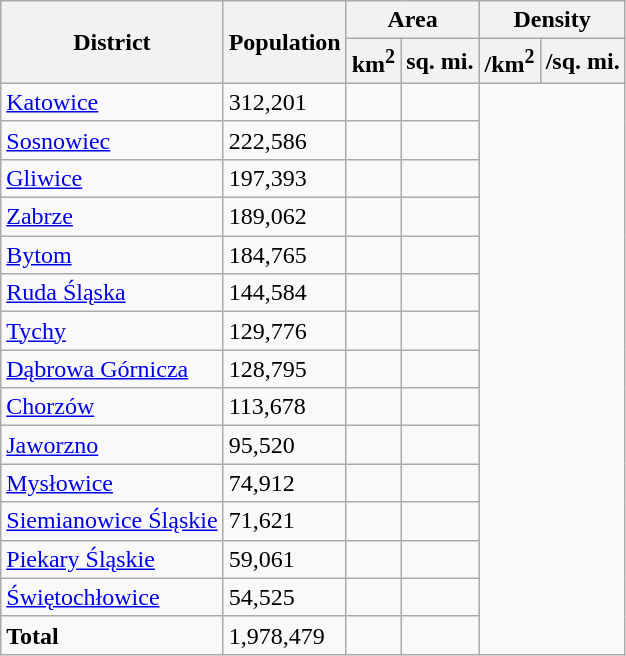<table class="wikitable sortable">
<tr>
<th rowspan=2>District</th>
<th rowspan=2>Population</th>
<th colspan=2>Area</th>
<th colspan=2>Density</th>
</tr>
<tr>
<th>km<sup>2</sup></th>
<th>sq. mi.</th>
<th>/km<sup>2</sup></th>
<th>/sq. mi.</th>
</tr>
<tr>
<td><a href='#'>Katowice</a></td>
<td>312,201</td>
<td></td>
<td></td>
</tr>
<tr>
<td><a href='#'>Sosnowiec</a></td>
<td>222,586</td>
<td></td>
<td></td>
</tr>
<tr>
<td><a href='#'>Gliwice</a></td>
<td>197,393</td>
<td></td>
<td></td>
</tr>
<tr>
<td><a href='#'>Zabrze</a></td>
<td>189,062</td>
<td></td>
<td></td>
</tr>
<tr>
<td><a href='#'>Bytom</a></td>
<td>184,765</td>
<td></td>
<td></td>
</tr>
<tr>
<td><a href='#'>Ruda Śląska</a></td>
<td>144,584</td>
<td></td>
<td></td>
</tr>
<tr>
<td><a href='#'>Tychy</a></td>
<td>129,776</td>
<td></td>
<td></td>
</tr>
<tr>
<td><a href='#'>Dąbrowa Górnicza</a></td>
<td>128,795</td>
<td></td>
<td></td>
</tr>
<tr>
<td><a href='#'>Chorzów</a></td>
<td>113,678</td>
<td></td>
<td></td>
</tr>
<tr>
<td><a href='#'>Jaworzno</a></td>
<td>95,520</td>
<td></td>
<td></td>
</tr>
<tr>
<td><a href='#'>Mysłowice</a></td>
<td>74,912</td>
<td></td>
<td></td>
</tr>
<tr>
<td><a href='#'>Siemianowice Śląskie</a></td>
<td>71,621</td>
<td></td>
<td></td>
</tr>
<tr>
<td><a href='#'>Piekary Śląskie</a></td>
<td>59,061</td>
<td></td>
<td></td>
</tr>
<tr>
<td><a href='#'>Świętochłowice</a></td>
<td>54,525</td>
<td></td>
<td></td>
</tr>
<tr>
<td><strong>Total</strong></td>
<td>1,978,479</td>
<td></td>
<td></td>
</tr>
</table>
